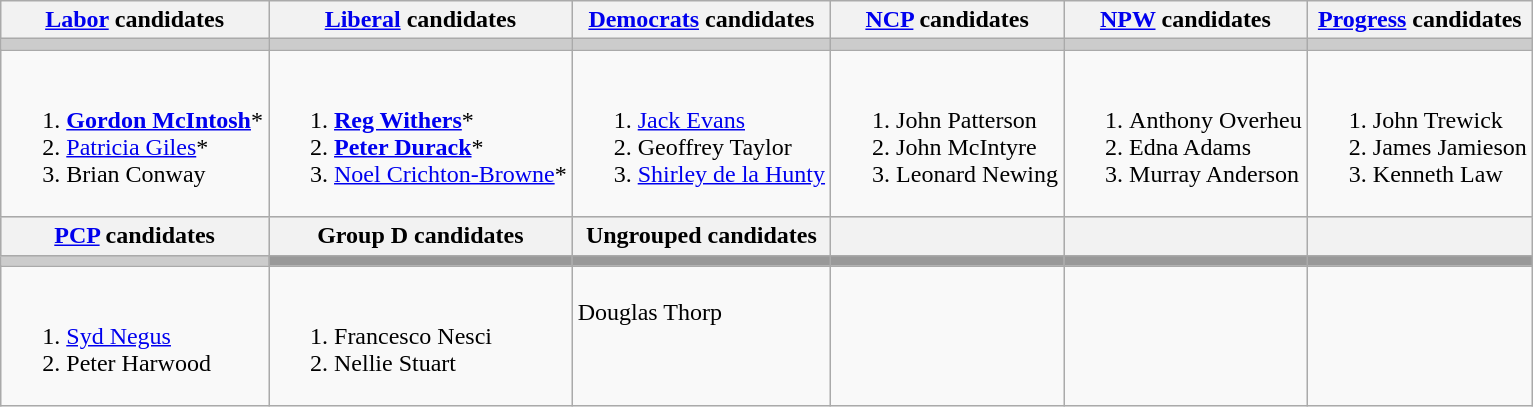<table class="wikitable">
<tr>
<th><a href='#'>Labor</a> candidates</th>
<th><a href='#'>Liberal</a> candidates</th>
<th><a href='#'>Democrats</a> candidates</th>
<th><a href='#'>NCP</a> candidates</th>
<th><a href='#'>NPW</a> candidates</th>
<th><a href='#'>Progress</a> candidates</th>
</tr>
<tr bgcolor="#cccccc">
<td></td>
<td></td>
<td></td>
<td></td>
<td></td>
<td></td>
</tr>
<tr>
<td><br><ol><li><strong><a href='#'>Gordon McIntosh</a></strong>*</li><li><a href='#'>Patricia Giles</a>*</li><li>Brian Conway</li></ol></td>
<td><br><ol><li><strong><a href='#'>Reg Withers</a></strong>*</li><li><strong><a href='#'>Peter Durack</a></strong>*</li><li><a href='#'>Noel Crichton-Browne</a>*</li></ol></td>
<td valign=top><br><ol><li><a href='#'>Jack Evans</a></li><li>Geoffrey Taylor</li><li><a href='#'>Shirley de la Hunty</a></li></ol></td>
<td valign=top><br><ol><li>John Patterson</li><li>John McIntyre</li><li>Leonard Newing</li></ol></td>
<td valign=top><br><ol><li>Anthony Overheu</li><li>Edna Adams</li><li>Murray Anderson</li></ol></td>
<td valign=top><br><ol><li>John Trewick</li><li>James Jamieson</li><li>Kenneth Law</li></ol></td>
</tr>
<tr bgcolor="#cccccc">
<th><a href='#'>PCP</a> candidates</th>
<th>Group D candidates</th>
<th>Ungrouped candidates</th>
<th></th>
<th></th>
<th></th>
</tr>
<tr bgcolor="#cccccc">
<td></td>
<td bgcolor="#999999"></td>
<td bgcolor="#999999"></td>
<td bgcolor="#999999"></td>
<td bgcolor="#999999"></td>
<td bgcolor="#999999"></td>
</tr>
<tr>
<td valign=top><br><ol><li><a href='#'>Syd Negus</a></li><li>Peter Harwood</li></ol></td>
<td valign=top><br><ol><li>Francesco Nesci</li><li>Nellie Stuart</li></ol></td>
<td valign=top><br>Douglas Thorp</td>
<td valign=top></td>
<td valign=top></td>
<td valign=top></td>
</tr>
</table>
